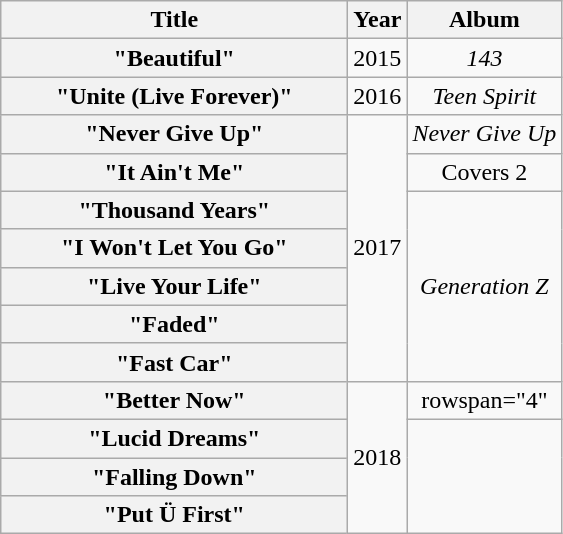<table class="wikitable plainrowheaders" style="text-align:center;">
<tr>
<th scope="col" style="width:14em;">Title</th>
<th scope="col" style="width:1em;">Year</th>
<th scope="col">Album</th>
</tr>
<tr>
<th scope="row">"Beautiful"</th>
<td>2015</td>
<td><em>143</em></td>
</tr>
<tr>
<th scope="row">"Unite (Live Forever)"</th>
<td>2016</td>
<td><em>Teen Spirit</em></td>
</tr>
<tr>
<th scope="row">"Never Give Up"</th>
<td rowspan="7">2017</td>
<td><em>Never Give Up</em></td>
</tr>
<tr>
<th scope="row">"It Ain't Me"</th>
<td rowspan="1">Covers 2</td>
</tr>
<tr>
<th scope="row">"Thousand Years"</th>
<td rowspan="5"><em>Generation Z</em></td>
</tr>
<tr>
<th scope="row">"I Won't Let You Go"</th>
</tr>
<tr>
<th scope="row">"Live Your Life"</th>
</tr>
<tr>
<th scope="row">"Faded"</th>
</tr>
<tr>
<th scope="row">"Fast Car"</th>
</tr>
<tr>
<th scope="row">"Better Now"</th>
<td rowspan="4">2018</td>
<td>rowspan="4" </td>
</tr>
<tr>
<th scope="row">"Lucid Dreams"</th>
</tr>
<tr>
<th scope="row">"Falling Down"</th>
</tr>
<tr>
<th scope="row">"Put Ü First"</th>
</tr>
</table>
